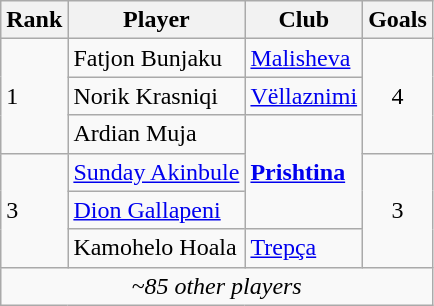<table class="wikitable">
<tr>
<th>Rank</th>
<th>Player</th>
<th>Club</th>
<th>Goals</th>
</tr>
<tr>
<td rowspan="3">1</td>
<td> Fatjon Bunjaku</td>
<td><a href='#'>Malisheva</a></td>
<td rowspan="3" align="center">4</td>
</tr>
<tr>
<td> Norik Krasniqi</td>
<td><a href='#'>Vëllaznimi</a></td>
</tr>
<tr>
<td> Ardian Muja</td>
<td rowspan="3"><a href='#'><strong>Prishtina</strong></a></td>
</tr>
<tr>
<td rowspan="3">3</td>
<td> <a href='#'>Sunday Akinbule</a></td>
<td rowspan="3" align="center">3</td>
</tr>
<tr>
<td> <a href='#'>Dion Gallapeni</a></td>
</tr>
<tr>
<td> Kamohelo Hoala</td>
<td><a href='#'>Trepça</a></td>
</tr>
<tr>
<td colspan="4" align="center"><em>~85 other players</em></td>
</tr>
</table>
